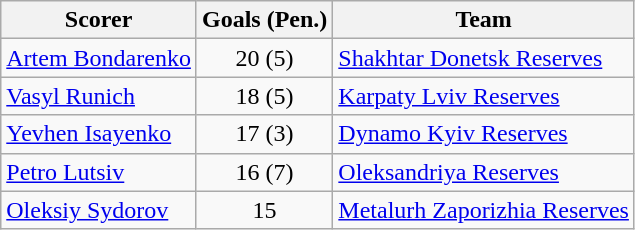<table class="wikitable">
<tr>
<th>Scorer</th>
<th>Goals (Pen.)</th>
<th>Team</th>
</tr>
<tr>
<td> <a href='#'>Artem Bondarenko</a></td>
<td align=center>20 (5)</td>
<td><a href='#'>Shakhtar Donetsk Reserves</a></td>
</tr>
<tr>
<td> <a href='#'>Vasyl Runich</a></td>
<td align=center>18 (5)</td>
<td><a href='#'>Karpaty Lviv Reserves</a></td>
</tr>
<tr>
<td> <a href='#'>Yevhen Isayenko</a></td>
<td align=center>17 (3)</td>
<td><a href='#'>Dynamo Kyiv Reserves</a></td>
</tr>
<tr>
<td> <a href='#'>Petro Lutsiv</a></td>
<td align=center>16 (7)</td>
<td><a href='#'>Oleksandriya Reserves</a></td>
</tr>
<tr>
<td> <a href='#'>Oleksiy Sydorov</a></td>
<td align=center>15</td>
<td><a href='#'>Metalurh Zaporizhia Reserves</a></td>
</tr>
</table>
